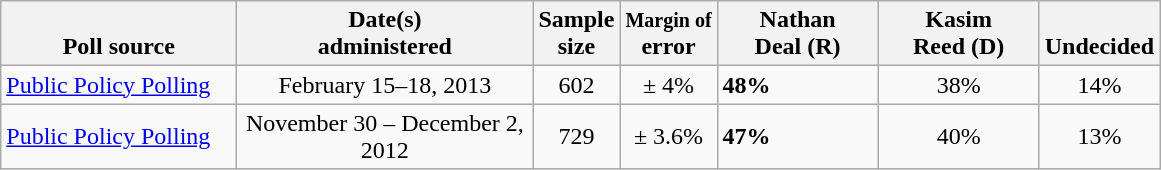<table class="wikitable">
<tr valign= bottom>
<th style="width:150px;">Poll source</th>
<th style="width:190px;">Date(s)<br>administered</th>
<th class=small>Sample<br>size</th>
<th><small>Margin of</small><br>error</th>
<th style="width:100px;">Nathan<br>Deal (R)</th>
<th style="width:100px;">Kasim<br>Reed (D)</th>
<th style="width:40px;">Undecided</th>
</tr>
<tr>
<td><a href='#'>Public Policy Polling</a></td>
<td align=center>February 15–18, 2013</td>
<td align=center>602</td>
<td align=center>± 4%</td>
<td><strong>48%</strong></td>
<td align=center>38%</td>
<td align=center>14%</td>
</tr>
<tr>
<td><a href='#'>Public Policy Polling</a></td>
<td align=center>November 30 – December 2, 2012</td>
<td align=center>729</td>
<td align=center>± 3.6%</td>
<td><strong>47%</strong></td>
<td align=center>40%</td>
<td align=center>13%</td>
</tr>
</table>
